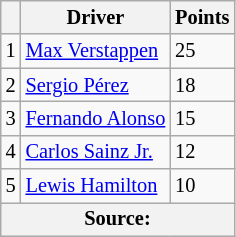<table class="wikitable" style="font-size: 85%;">
<tr>
<th scope="col"></th>
<th scope="col">Driver</th>
<th scope="col">Points</th>
</tr>
<tr>
<td align="center">1</td>
<td> <a href='#'>Max Verstappen</a></td>
<td align="left">25</td>
</tr>
<tr>
<td align="center">2</td>
<td> <a href='#'>Sergio Pérez</a></td>
<td align="left">18</td>
</tr>
<tr>
<td align="center">3</td>
<td> <a href='#'>Fernando Alonso</a></td>
<td align="left">15</td>
</tr>
<tr>
<td align="center">4</td>
<td> <a href='#'>Carlos Sainz Jr.</a></td>
<td align="left">12</td>
</tr>
<tr>
<td align="center">5</td>
<td> <a href='#'>Lewis Hamilton</a></td>
<td align="left">10</td>
</tr>
<tr>
<th colspan=4>Source:</th>
</tr>
</table>
